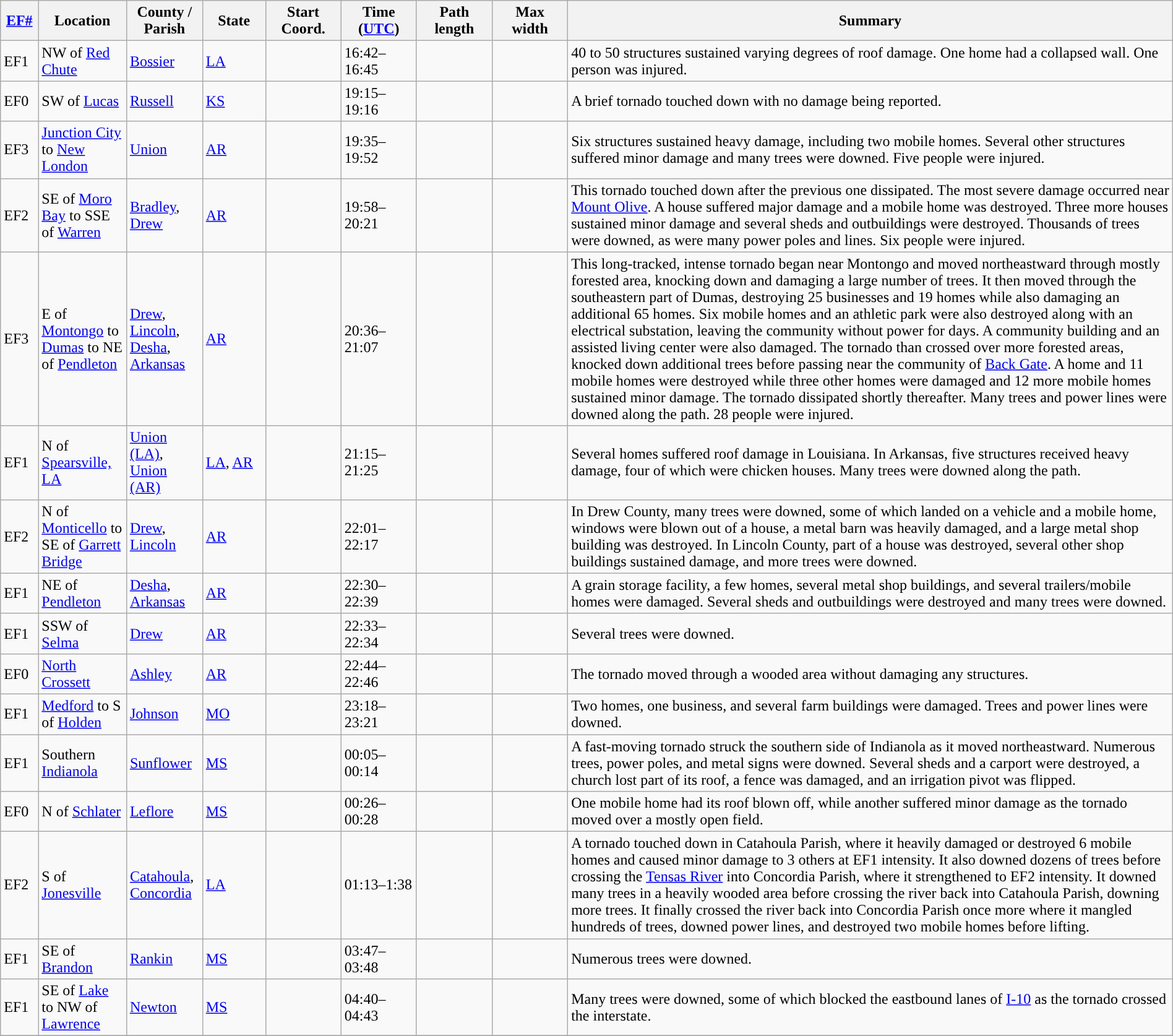<table class="wikitable sortable" style="width:100%;">
<tr>
<th scope="col"  style="width:3%; text-align:center;"><a href='#'>EF#</a></th>
<th scope="col"  style="width:7%; text-align:center;" class="unsortable">Location</th>
<th scope="col"  style="width:6%; text-align:center;" class="unsortable">County / Parish</th>
<th scope="col"  style="width:5%; text-align:center;">State</th>
<th scope="col"  style="width:6%; text-align:center;">Start Coord.</th>
<th scope="col"  style="width:6%; text-align:center;">Time (<a href='#'>UTC</a>)</th>
<th scope="col"  style="width:6%; text-align:center;">Path length</th>
<th scope="col"  style="width:6%; text-align:center;">Max width</th>
<th scope="col" class="unsortable" style="width:48%; text-align:center;">Summary</th>
</tr>
<tr>
<td>EF1</td>
<td>NW of <a href='#'>Red Chute</a></td>
<td><a href='#'>Bossier</a></td>
<td><a href='#'>LA</a></td>
<td></td>
<td>16:42–16:45</td>
<td></td>
<td></td>
<td>40 to 50 structures sustained varying degrees of roof damage. One home had a collapsed wall. One person was injured.</td>
</tr>
<tr>
<td>EF0</td>
<td>SW of <a href='#'>Lucas</a></td>
<td><a href='#'>Russell</a></td>
<td><a href='#'>KS</a></td>
<td></td>
<td>19:15–19:16</td>
<td></td>
<td></td>
<td>A brief tornado touched down with no damage being reported.</td>
</tr>
<tr>
<td>EF3</td>
<td><a href='#'>Junction City</a> to <a href='#'>New London</a></td>
<td><a href='#'>Union</a></td>
<td><a href='#'>AR</a></td>
<td></td>
<td>19:35–19:52</td>
<td></td>
<td></td>
<td>Six structures sustained heavy damage, including two mobile homes. Several other structures suffered minor damage and many trees were downed. Five people were injured.</td>
</tr>
<tr>
<td>EF2</td>
<td>SE of <a href='#'>Moro Bay</a> to SSE of <a href='#'>Warren</a></td>
<td><a href='#'>Bradley</a>, <a href='#'>Drew</a></td>
<td><a href='#'>AR</a></td>
<td></td>
<td>19:58–20:21</td>
<td></td>
<td></td>
<td>This tornado touched down after the previous one dissipated. The most severe damage occurred near <a href='#'>Mount Olive</a>. A house suffered major damage and a mobile home was destroyed. Three more houses sustained minor damage and several sheds and outbuildings were destroyed. Thousands of trees were downed, as were many power poles and lines. Six people were injured.</td>
</tr>
<tr>
<td>EF3</td>
<td>E of <a href='#'>Montongo</a> to <a href='#'>Dumas</a> to NE of <a href='#'>Pendleton</a></td>
<td><a href='#'>Drew</a>, <a href='#'>Lincoln</a>, <a href='#'>Desha</a>, <a href='#'>Arkansas</a></td>
<td><a href='#'>AR</a></td>
<td></td>
<td>20:36–21:07</td>
<td></td>
<td></td>
<td>This long-tracked, intense tornado began near Montongo and moved northeastward through mostly forested area, knocking down and damaging a large number of trees. It then moved through the southeastern part of Dumas, destroying 25 businesses and 19 homes while also damaging an additional 65 homes. Six mobile homes and an athletic park were also destroyed along with an electrical substation, leaving the community without power for days. A community building and an assisted living center were also damaged. The tornado than crossed over more forested areas, knocked down additional trees before passing near the community of <a href='#'>Back Gate</a>. A home and 11 mobile homes were destroyed while three other homes were damaged and 12 more mobile homes sustained minor damage. The tornado dissipated shortly thereafter. Many trees and power lines were downed along the path. 28 people were injured.</td>
</tr>
<tr>
<td>EF1</td>
<td>N of <a href='#'>Spearsville, LA</a></td>
<td><a href='#'>Union (LA)</a>, <a href='#'>Union (AR)</a></td>
<td><a href='#'>LA</a>, <a href='#'>AR</a></td>
<td></td>
<td>21:15–21:25</td>
<td></td>
<td></td>
<td>Several homes suffered roof damage in Louisiana. In Arkansas, five structures received heavy damage, four of which were chicken houses. Many trees were downed along the path.</td>
</tr>
<tr>
<td>EF2</td>
<td>N of <a href='#'>Monticello</a> to SE of <a href='#'>Garrett Bridge</a></td>
<td><a href='#'>Drew</a>, <a href='#'>Lincoln</a></td>
<td><a href='#'>AR</a></td>
<td></td>
<td>22:01–22:17</td>
<td></td>
<td></td>
<td>In Drew County, many trees were downed, some of which landed on a vehicle and a mobile home, windows were blown out of a house, a metal barn was heavily damaged, and a large metal shop building was destroyed. In Lincoln County, part of a house was destroyed, several other shop buildings sustained damage, and more trees were downed.</td>
</tr>
<tr>
<td>EF1</td>
<td>NE of <a href='#'>Pendleton</a></td>
<td><a href='#'>Desha</a>, <a href='#'>Arkansas</a></td>
<td><a href='#'>AR</a></td>
<td></td>
<td>22:30–22:39</td>
<td></td>
<td></td>
<td>A grain storage facility, a few homes, several metal shop buildings, and several trailers/mobile homes were damaged. Several sheds and outbuildings were destroyed and many trees were downed.</td>
</tr>
<tr>
<td>EF1</td>
<td>SSW of <a href='#'>Selma</a></td>
<td><a href='#'>Drew</a></td>
<td><a href='#'>AR</a></td>
<td></td>
<td>22:33–22:34</td>
<td></td>
<td></td>
<td>Several trees were downed.</td>
</tr>
<tr>
<td>EF0</td>
<td><a href='#'>North Crossett</a></td>
<td><a href='#'>Ashley</a></td>
<td><a href='#'>AR</a></td>
<td></td>
<td>22:44–22:46</td>
<td></td>
<td></td>
<td>The tornado moved through a wooded area without damaging any structures.</td>
</tr>
<tr>
<td>EF1</td>
<td><a href='#'>Medford</a> to S of <a href='#'>Holden</a></td>
<td><a href='#'>Johnson</a></td>
<td><a href='#'>MO</a></td>
<td></td>
<td>23:18–23:21</td>
<td></td>
<td></td>
<td>Two homes, one business, and several farm buildings were damaged. Trees and power lines were downed.</td>
</tr>
<tr>
<td>EF1</td>
<td>Southern <a href='#'>Indianola</a></td>
<td><a href='#'>Sunflower</a></td>
<td><a href='#'>MS</a></td>
<td></td>
<td>00:05–00:14</td>
<td></td>
<td></td>
<td>A fast-moving tornado struck the southern side of Indianola as it moved northeastward. Numerous trees, power poles, and metal signs were downed. Several sheds and a carport were destroyed, a church lost part of its roof, a fence was damaged, and an irrigation pivot was flipped.</td>
</tr>
<tr>
<td>EF0</td>
<td>N of <a href='#'>Schlater</a></td>
<td><a href='#'>Leflore</a></td>
<td><a href='#'>MS</a></td>
<td></td>
<td>00:26–00:28</td>
<td></td>
<td></td>
<td>One mobile home had its roof blown off, while another suffered minor damage as the tornado moved over a mostly open field.</td>
</tr>
<tr>
<td>EF2</td>
<td>S of <a href='#'>Jonesville</a></td>
<td><a href='#'>Catahoula</a>, <a href='#'>Concordia</a></td>
<td><a href='#'>LA</a></td>
<td></td>
<td>01:13–1:38</td>
<td></td>
<td></td>
<td>A tornado touched down in Catahoula Parish, where it heavily damaged or destroyed 6 mobile homes and caused minor damage to 3 others at EF1 intensity. It also downed dozens of trees before crossing the <a href='#'>Tensas River</a> into Concordia Parish, where it strengthened to EF2 intensity. It downed many trees in a heavily wooded area before crossing the river back into Catahoula Parish, downing more trees. It finally crossed the river back into Concordia Parish once more where it mangled hundreds of trees, downed power lines, and destroyed two mobile homes before lifting.</td>
</tr>
<tr>
<td>EF1</td>
<td>SE of <a href='#'>Brandon</a></td>
<td><a href='#'>Rankin</a></td>
<td><a href='#'>MS</a></td>
<td></td>
<td>03:47–03:48</td>
<td></td>
<td></td>
<td>Numerous trees were downed.</td>
</tr>
<tr>
<td>EF1</td>
<td>SE of <a href='#'>Lake</a> to NW of <a href='#'>Lawrence</a></td>
<td><a href='#'>Newton</a></td>
<td><a href='#'>MS</a></td>
<td></td>
<td>04:40–04:43</td>
<td></td>
<td></td>
<td>Many trees were downed, some of which blocked the eastbound lanes of <a href='#'>I-10</a> as the tornado crossed the interstate.</td>
</tr>
<tr>
</tr>
</table>
